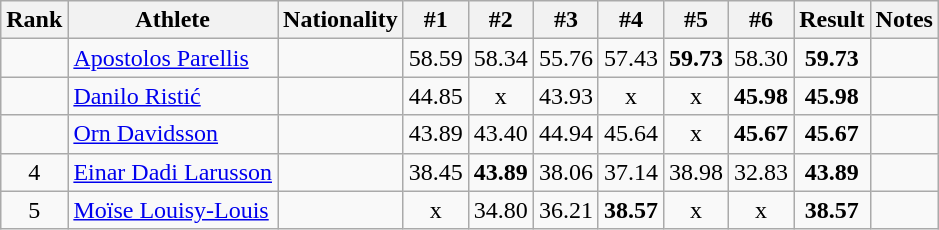<table class="wikitable sortable" style="text-align:center">
<tr>
<th>Rank</th>
<th>Athlete</th>
<th>Nationality</th>
<th>#1</th>
<th>#2</th>
<th>#3</th>
<th>#4</th>
<th>#5</th>
<th>#6</th>
<th>Result</th>
<th>Notes</th>
</tr>
<tr>
<td></td>
<td align="left"><a href='#'>Apostolos Parellis</a></td>
<td align=left></td>
<td>58.59</td>
<td>58.34</td>
<td>55.76</td>
<td>57.43</td>
<td><strong>59.73</strong></td>
<td>58.30</td>
<td><strong>59.73</strong></td>
<td></td>
</tr>
<tr>
<td></td>
<td align="left"><a href='#'>Danilo Ristić</a></td>
<td align=left></td>
<td>44.85</td>
<td>x</td>
<td>43.93</td>
<td>x</td>
<td>x</td>
<td><strong>45.98</strong></td>
<td><strong>45.98</strong></td>
<td></td>
</tr>
<tr>
<td></td>
<td align="left"><a href='#'>Orn Davidsson</a></td>
<td align=left></td>
<td>43.89</td>
<td>43.40</td>
<td>44.94</td>
<td>45.64</td>
<td>x</td>
<td><strong>45.67</strong></td>
<td><strong>45.67</strong></td>
<td></td>
</tr>
<tr>
<td>4</td>
<td align="left"><a href='#'>Einar Dadi Larusson</a></td>
<td align=left></td>
<td>38.45</td>
<td><strong>43.89</strong></td>
<td>38.06</td>
<td>37.14</td>
<td>38.98</td>
<td>32.83</td>
<td><strong>43.89</strong></td>
<td></td>
</tr>
<tr>
<td>5</td>
<td align="left"><a href='#'>Moïse Louisy-Louis</a></td>
<td align=left></td>
<td>x</td>
<td>34.80</td>
<td>36.21</td>
<td><strong>38.57</strong></td>
<td>x</td>
<td>x</td>
<td><strong>38.57</strong></td>
<td></td>
</tr>
</table>
